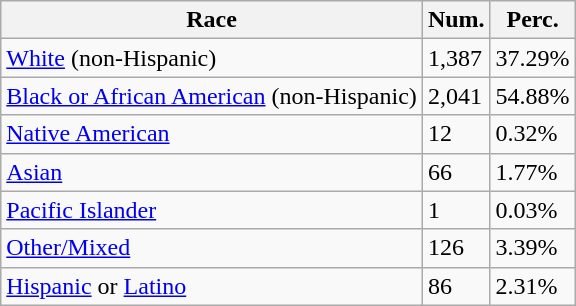<table class="wikitable">
<tr>
<th>Race</th>
<th>Num.</th>
<th>Perc.</th>
</tr>
<tr>
<td><a href='#'>White</a> (non-Hispanic)</td>
<td>1,387</td>
<td>37.29%</td>
</tr>
<tr>
<td><a href='#'>Black or African American</a> (non-Hispanic)</td>
<td>2,041</td>
<td>54.88%</td>
</tr>
<tr>
<td><a href='#'>Native American</a></td>
<td>12</td>
<td>0.32%</td>
</tr>
<tr>
<td><a href='#'>Asian</a></td>
<td>66</td>
<td>1.77%</td>
</tr>
<tr>
<td><a href='#'>Pacific Islander</a></td>
<td>1</td>
<td>0.03%</td>
</tr>
<tr>
<td><a href='#'>Other/Mixed</a></td>
<td>126</td>
<td>3.39%</td>
</tr>
<tr>
<td><a href='#'>Hispanic</a> or <a href='#'>Latino</a></td>
<td>86</td>
<td>2.31%</td>
</tr>
</table>
